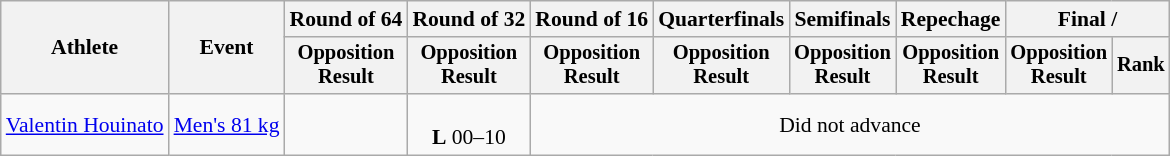<table class=wikitable style=font-size:90%;>
<tr>
<th rowspan=2>Athlete</th>
<th rowspan=2>Event</th>
<th>Round of 64</th>
<th>Round of 32</th>
<th>Round of 16</th>
<th>Quarterfinals</th>
<th>Semifinals</th>
<th>Repechage</th>
<th colspan=2>Final / </th>
</tr>
<tr style=font-size:95%>
<th>Opposition<br>Result</th>
<th>Opposition<br>Result</th>
<th>Opposition<br>Result</th>
<th>Opposition<br>Result</th>
<th>Opposition<br>Result</th>
<th>Opposition<br>Result</th>
<th>Opposition<br>Result</th>
<th>Rank</th>
</tr>
<tr align=center>
<td align=left><a href='#'>Valentin Houinato</a></td>
<td align=left><a href='#'>Men's 81 kg</a></td>
<td></td>
<td><br> <strong>L</strong> 00–10</td>
<td colspan=6>Did not advance</td>
</tr>
</table>
